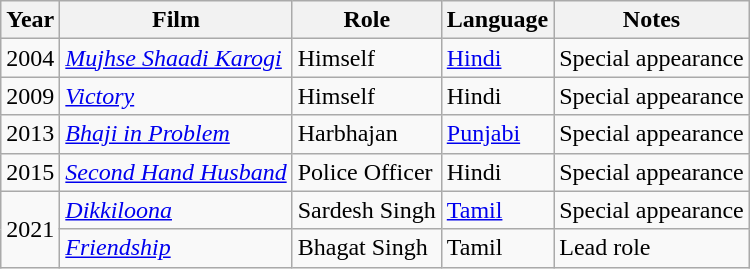<table class="wikitable sortable">
<tr>
<th scope="col">Year</th>
<th scope="col">Film</th>
<th scope="col">Role</th>
<th scope="col">Language</th>
<th scope="col">Notes</th>
</tr>
<tr>
<td>2004</td>
<td><em><a href='#'>Mujhse Shaadi Karogi</a></em></td>
<td>Himself</td>
<td><a href='#'>Hindi</a></td>
<td>Special appearance</td>
</tr>
<tr>
<td>2009</td>
<td><em><a href='#'> Victory</a></em></td>
<td>Himself</td>
<td>Hindi</td>
<td>Special appearance</td>
</tr>
<tr>
<td>2013</td>
<td><em><a href='#'>Bhaji in Problem</a></em></td>
<td>Harbhajan</td>
<td><a href='#'>Punjabi</a></td>
<td>Special appearance</td>
</tr>
<tr>
<td>2015</td>
<td><em><a href='#'>Second Hand Husband</a></em></td>
<td>Police Officer</td>
<td>Hindi</td>
<td>Special appearance</td>
</tr>
<tr>
<td rowspan="2">2021</td>
<td><em><a href='#'>Dikkiloona</a></em></td>
<td>Sardesh Singh</td>
<td><a href='#'>Tamil</a></td>
<td>Special appearance</td>
</tr>
<tr>
<td><a href='#'><em>Friendship</em></a></td>
<td>Bhagat Singh</td>
<td>Tamil</td>
<td>Lead role </td>
</tr>
</table>
